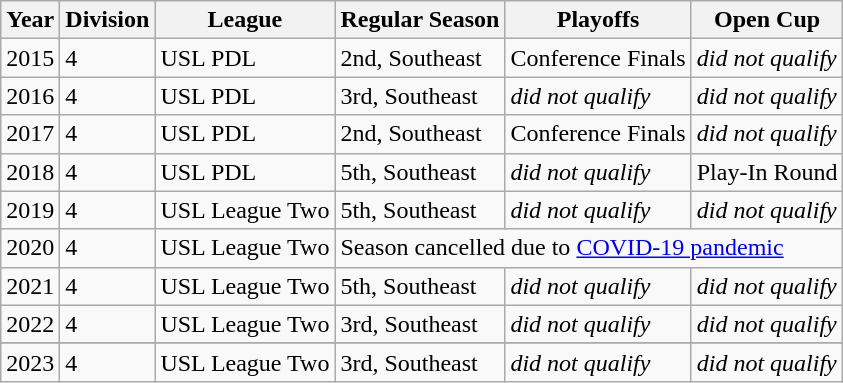<table class="wikitable">
<tr>
<th>Year</th>
<th>Division</th>
<th>League</th>
<th>Regular Season</th>
<th>Playoffs</th>
<th>Open Cup</th>
</tr>
<tr>
<td>2015</td>
<td>4</td>
<td>USL PDL</td>
<td>2nd, Southeast</td>
<td>Conference Finals</td>
<td><em>did not qualify</em></td>
</tr>
<tr>
<td>2016</td>
<td>4</td>
<td>USL PDL</td>
<td>3rd, Southeast</td>
<td><em>did not qualify</em></td>
<td><em>did not qualify</em></td>
</tr>
<tr>
<td>2017</td>
<td>4</td>
<td>USL PDL</td>
<td>2nd, Southeast</td>
<td>Conference Finals</td>
<td><em>did not qualify</em></td>
</tr>
<tr>
<td>2018</td>
<td>4</td>
<td>USL PDL</td>
<td>5th, Southeast</td>
<td><em>did not qualify</em></td>
<td>Play-In Round</td>
</tr>
<tr>
<td>2019</td>
<td>4</td>
<td>USL League Two</td>
<td>5th, Southeast</td>
<td><em>did not qualify</em></td>
<td><em>did not qualify</em></td>
</tr>
<tr>
<td>2020</td>
<td>4</td>
<td>USL League Two</td>
<td colspan=3>Season cancelled due to <a href='#'>COVID-19 pandemic</a></td>
</tr>
<tr>
<td>2021</td>
<td>4</td>
<td>USL League Two</td>
<td>5th, Southeast</td>
<td><em>did not qualify</em></td>
<td><em>did not qualify</em></td>
</tr>
<tr>
<td>2022</td>
<td>4</td>
<td>USL League Two</td>
<td>3rd, Southeast</td>
<td><em>did not qualify</em></td>
<td><em>did not qualify</em></td>
</tr>
<tr>
</tr>
<tr>
<td>2023</td>
<td>4</td>
<td>USL League Two</td>
<td>3rd, Southeast</td>
<td><em>did not qualify</em></td>
<td><em>did not qualify</em></td>
</tr>
</table>
